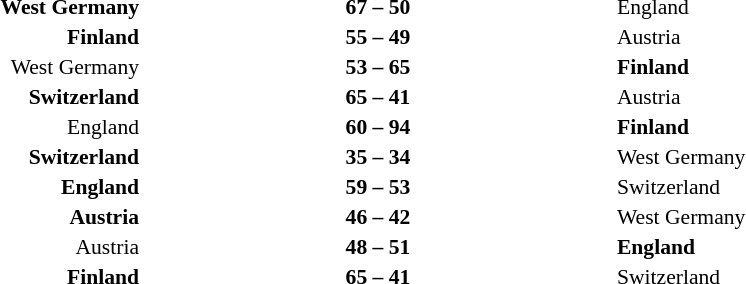<table width=75% cellspacing=1>
<tr>
<th width=25%></th>
<th width=25%></th>
<th width=25%></th>
</tr>
<tr style=font-size:90%>
<td align=right><strong>West Germany</strong></td>
<td align=center><strong>67 – 50</strong></td>
<td>England</td>
</tr>
<tr style=font-size:90%>
<td align=right><strong>Finland</strong></td>
<td align=center><strong>55 – 49</strong></td>
<td>Austria</td>
</tr>
<tr style=font-size:90%>
<td align=right>West Germany</td>
<td align=center><strong>53 – 65</strong></td>
<td><strong>Finland</strong></td>
</tr>
<tr style=font-size:90%>
<td align=right><strong>Switzerland</strong></td>
<td align=center><strong>65 – 41</strong></td>
<td>Austria</td>
</tr>
<tr style=font-size:90%>
<td align=right>England</td>
<td align=center><strong>60 – 94</strong></td>
<td><strong>Finland</strong></td>
</tr>
<tr style=font-size:90%>
<td align=right><strong>Switzerland</strong></td>
<td align=center><strong>35 – 34</strong></td>
<td>West Germany</td>
</tr>
<tr style=font-size:90%>
<td align=right><strong>England</strong></td>
<td align=center><strong>59 – 53</strong></td>
<td>Switzerland</td>
</tr>
<tr style=font-size:90%>
<td align=right><strong>Austria</strong></td>
<td align=center><strong>46 – 42</strong></td>
<td>West Germany</td>
</tr>
<tr style=font-size:90%>
<td align=right>Austria</td>
<td align=center><strong>48 – 51</strong></td>
<td><strong>England</strong></td>
</tr>
<tr style=font-size:90%>
<td align=right><strong>Finland</strong></td>
<td align=center><strong>65 – 41</strong></td>
<td>Switzerland</td>
</tr>
</table>
